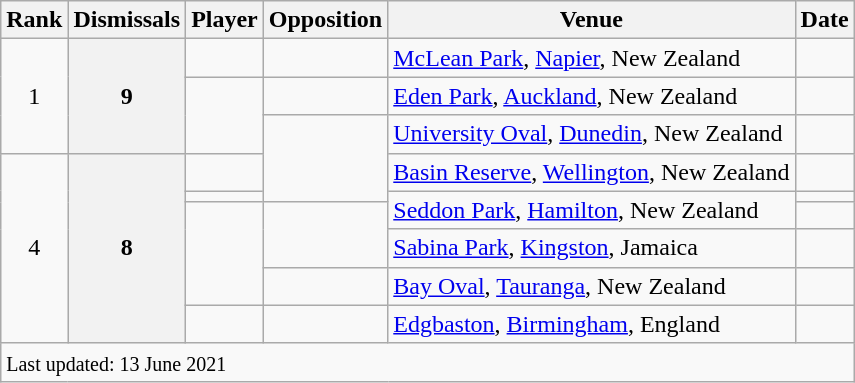<table class="wikitable plainrowheaders sortable">
<tr>
<th scope=col>Rank</th>
<th scope=col>Dismissals</th>
<th scope=col>Player</th>
<th scope=col>Opposition</th>
<th scope=col>Venue</th>
<th scope=col>Date</th>
</tr>
<tr>
<td align=center rowspan=3>1</td>
<th scope=row style=text-align:center; rowspan=3>9</th>
<td></td>
<td></td>
<td><a href='#'>McLean Park</a>, <a href='#'>Napier</a>, New Zealand</td>
<td></td>
</tr>
<tr>
<td rowspan=2></td>
<td></td>
<td><a href='#'>Eden Park</a>, <a href='#'>Auckland</a>, New Zealand</td>
<td></td>
</tr>
<tr>
<td rowspan=3></td>
<td><a href='#'>University Oval</a>, <a href='#'>Dunedin</a>, New Zealand</td>
<td></td>
</tr>
<tr>
<td align=center rowspan=6>4</td>
<th scope=row style=text-align:center; rowspan=6>8</th>
<td></td>
<td><a href='#'>Basin Reserve</a>, <a href='#'>Wellington</a>, New Zealand</td>
<td></td>
</tr>
<tr>
<td></td>
<td rowspan=2><a href='#'>Seddon Park</a>, <a href='#'>Hamilton</a>, New Zealand</td>
<td></td>
</tr>
<tr>
<td rowspan=3></td>
<td rowspan=2></td>
<td></td>
</tr>
<tr>
<td><a href='#'>Sabina Park</a>, <a href='#'>Kingston</a>, Jamaica</td>
<td></td>
</tr>
<tr>
<td></td>
<td><a href='#'>Bay Oval</a>, <a href='#'>Tauranga</a>, New Zealand</td>
<td></td>
</tr>
<tr>
<td></td>
<td></td>
<td><a href='#'>Edgbaston</a>, <a href='#'>Birmingham</a>, England</td>
<td></td>
</tr>
<tr class=sortbottom>
<td colspan=6><small>Last updated: 13 June 2021</small></td>
</tr>
</table>
